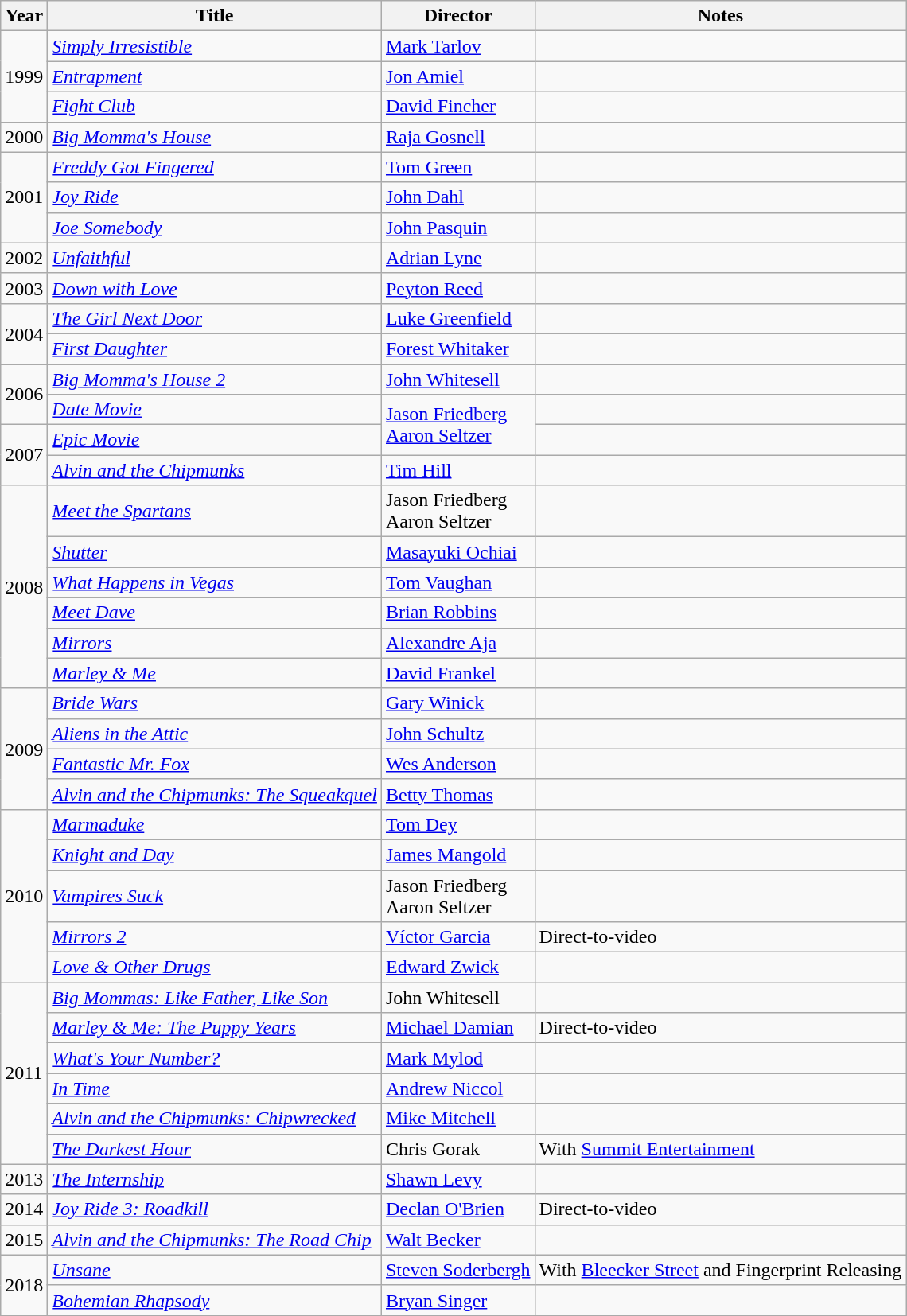<table class="wikitable">
<tr>
<th>Year</th>
<th>Title</th>
<th>Director</th>
<th>Notes</th>
</tr>
<tr>
<td rowspan=3>1999</td>
<td><em><a href='#'>Simply Irresistible</a></em></td>
<td><a href='#'>Mark Tarlov</a></td>
<td></td>
</tr>
<tr>
<td><em><a href='#'>Entrapment</a></em></td>
<td><a href='#'>Jon Amiel</a></td>
<td></td>
</tr>
<tr>
<td><em><a href='#'>Fight Club</a></em></td>
<td><a href='#'>David Fincher</a></td>
<td></td>
</tr>
<tr>
<td>2000</td>
<td><em><a href='#'>Big Momma's House</a></em></td>
<td><a href='#'>Raja Gosnell</a></td>
<td></td>
</tr>
<tr>
<td rowspan=3>2001</td>
<td><em><a href='#'>Freddy Got Fingered</a></em></td>
<td><a href='#'>Tom Green</a></td>
<td></td>
</tr>
<tr>
<td><em><a href='#'>Joy Ride</a></em></td>
<td><a href='#'>John Dahl</a></td>
<td></td>
</tr>
<tr>
<td><em><a href='#'>Joe Somebody</a></em></td>
<td><a href='#'>John Pasquin</a></td>
<td></td>
</tr>
<tr>
<td>2002</td>
<td><em><a href='#'>Unfaithful</a></em></td>
<td><a href='#'>Adrian Lyne</a></td>
<td></td>
</tr>
<tr>
<td>2003</td>
<td><em><a href='#'>Down with Love</a></em></td>
<td><a href='#'>Peyton Reed</a></td>
<td></td>
</tr>
<tr>
<td rowspan=2>2004</td>
<td><em><a href='#'>The Girl Next Door</a></em></td>
<td><a href='#'>Luke Greenfield</a></td>
<td></td>
</tr>
<tr>
<td><em><a href='#'>First Daughter</a></em></td>
<td><a href='#'>Forest Whitaker</a></td>
<td></td>
</tr>
<tr>
<td rowspan=2>2006</td>
<td><em><a href='#'>Big Momma's House 2</a></em></td>
<td><a href='#'>John Whitesell</a></td>
<td></td>
</tr>
<tr>
<td><em><a href='#'>Date Movie</a></em></td>
<td rowspan=2><a href='#'>Jason Friedberg<br>Aaron Seltzer</a></td>
<td></td>
</tr>
<tr>
<td rowspan=2>2007</td>
<td><em><a href='#'>Epic Movie</a></em></td>
<td></td>
</tr>
<tr>
<td><em><a href='#'>Alvin and the Chipmunks</a></em></td>
<td><a href='#'>Tim Hill</a></td>
<td></td>
</tr>
<tr>
<td rowspan=6>2008</td>
<td><em><a href='#'>Meet the Spartans</a></em></td>
<td>Jason Friedberg<br>Aaron Seltzer</td>
<td></td>
</tr>
<tr>
<td><em><a href='#'>Shutter</a></em></td>
<td><a href='#'>Masayuki Ochiai</a></td>
<td></td>
</tr>
<tr>
<td><em><a href='#'>What Happens in Vegas</a></em></td>
<td><a href='#'>Tom Vaughan</a></td>
<td></td>
</tr>
<tr>
<td><em><a href='#'>Meet Dave</a></em></td>
<td><a href='#'>Brian Robbins</a></td>
<td></td>
</tr>
<tr>
<td><em><a href='#'>Mirrors</a></em></td>
<td><a href='#'>Alexandre Aja</a></td>
<td></td>
</tr>
<tr>
<td><em><a href='#'>Marley & Me</a></em></td>
<td><a href='#'>David Frankel</a></td>
<td></td>
</tr>
<tr>
<td rowspan=4>2009</td>
<td><em><a href='#'>Bride Wars</a></em></td>
<td><a href='#'>Gary Winick</a></td>
<td></td>
</tr>
<tr>
<td><em><a href='#'>Aliens in the Attic</a></em></td>
<td><a href='#'>John Schultz</a></td>
<td></td>
</tr>
<tr>
<td><em><a href='#'>Fantastic Mr. Fox</a></em></td>
<td><a href='#'>Wes Anderson</a></td>
<td></td>
</tr>
<tr>
<td><em><a href='#'>Alvin and the Chipmunks: The Squeakquel</a></em></td>
<td><a href='#'>Betty Thomas</a></td>
<td></td>
</tr>
<tr>
<td rowspan=5>2010</td>
<td><em><a href='#'>Marmaduke</a></em></td>
<td><a href='#'>Tom Dey</a></td>
<td></td>
</tr>
<tr>
<td><em><a href='#'>Knight and Day</a></em></td>
<td><a href='#'>James Mangold</a></td>
<td></td>
</tr>
<tr>
<td><em><a href='#'>Vampires Suck</a></em></td>
<td>Jason Friedberg<br>Aaron Seltzer</td>
<td></td>
</tr>
<tr>
<td><em><a href='#'>Mirrors 2</a></em></td>
<td><a href='#'>Víctor Garcia</a></td>
<td>Direct-to-video</td>
</tr>
<tr>
<td><em><a href='#'>Love & Other Drugs</a></em></td>
<td><a href='#'>Edward Zwick</a></td>
<td></td>
</tr>
<tr>
<td rowspan=6>2011</td>
<td><em><a href='#'>Big Mommas: Like Father, Like Son</a></em></td>
<td>John Whitesell</td>
<td></td>
</tr>
<tr>
<td><em><a href='#'>Marley & Me: The Puppy Years</a></em></td>
<td><a href='#'>Michael Damian</a></td>
<td>Direct-to-video</td>
</tr>
<tr>
<td><em><a href='#'>What's Your Number?</a></em></td>
<td><a href='#'>Mark Mylod</a></td>
<td></td>
</tr>
<tr>
<td><em><a href='#'>In Time</a></em></td>
<td><a href='#'>Andrew Niccol</a></td>
<td></td>
</tr>
<tr>
<td><em><a href='#'>Alvin and the Chipmunks: Chipwrecked</a></em></td>
<td><a href='#'>Mike Mitchell</a></td>
<td></td>
</tr>
<tr>
<td><em><a href='#'>The Darkest Hour</a></em></td>
<td>Chris Gorak</td>
<td>With <a href='#'>Summit Entertainment</a></td>
</tr>
<tr>
<td>2013</td>
<td><em><a href='#'>The Internship</a></em></td>
<td><a href='#'>Shawn Levy</a></td>
<td></td>
</tr>
<tr>
<td>2014</td>
<td><em><a href='#'>Joy Ride 3: Roadkill</a></em></td>
<td><a href='#'>Declan O'Brien</a></td>
<td>Direct-to-video</td>
</tr>
<tr>
<td>2015</td>
<td><em><a href='#'>Alvin and the Chipmunks: The Road Chip</a></em></td>
<td><a href='#'>Walt Becker</a></td>
<td></td>
</tr>
<tr>
<td rowspan=2>2018</td>
<td><em><a href='#'>Unsane</a></em></td>
<td><a href='#'>Steven Soderbergh</a></td>
<td>With <a href='#'>Bleecker Street</a> and  Fingerprint Releasing</td>
</tr>
<tr>
<td><em><a href='#'>Bohemian Rhapsody</a></em></td>
<td><a href='#'>Bryan Singer</a></td>
<td></td>
</tr>
<tr>
</tr>
</table>
